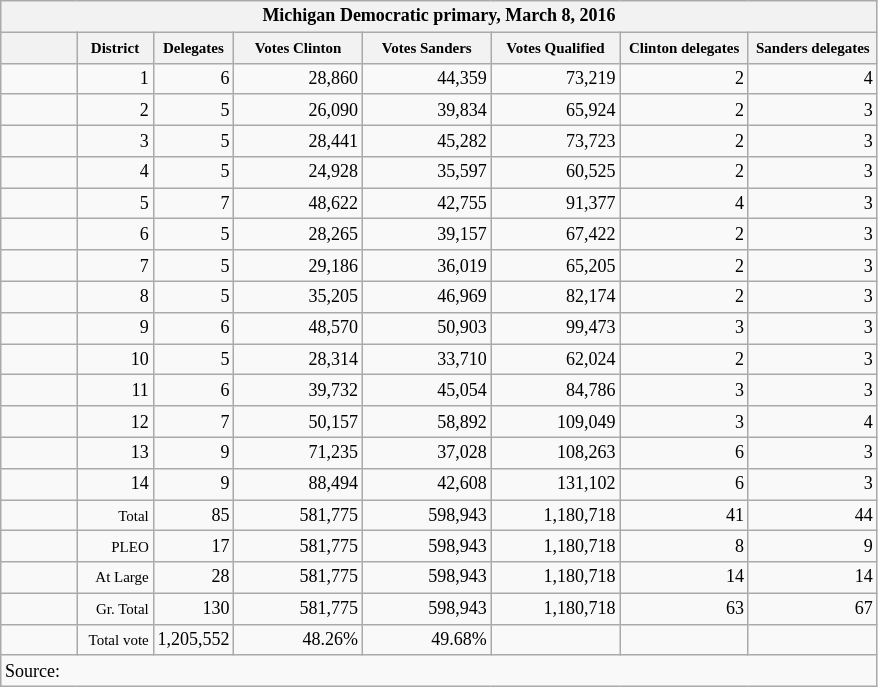<table class="wikitable collapsible" cellpadding="5" style="text-align:right; font-size:12px;">
<tr>
<th colspan="8">Michigan Democratic primary, March 8, 2016</th>
</tr>
<tr>
<th style="width:45px;"></th>
<th style="width:45px;"><small>District</small></th>
<th style="width:45px;"><small>Delegates</small></th>
<th style="width:80px;"><small>Votes Clinton</small></th>
<th style="width:80px;"><small>Votes Sanders</small></th>
<th style="width:80px;"><small>Votes Qualified</small></th>
<th style="width:80px;"><small>Clinton delegates</small></th>
<th style="width:80px;"><small>Sanders delegates</small></th>
</tr>
<tr>
<td style="text-align:left;"></td>
<td>1</td>
<td>6</td>
<td>28,860</td>
<td>44,359</td>
<td>73,219</td>
<td>2</td>
<td>4</td>
</tr>
<tr>
<td style="text-align:left;"></td>
<td>2</td>
<td>5</td>
<td>26,090</td>
<td>39,834</td>
<td>65,924</td>
<td>2</td>
<td>3</td>
</tr>
<tr>
<td style="text-align:left;"></td>
<td>3</td>
<td>5</td>
<td>28,441</td>
<td>45,282</td>
<td>73,723</td>
<td>2</td>
<td>3</td>
</tr>
<tr>
<td style="text-align:left;"></td>
<td>4</td>
<td>5</td>
<td>24,928</td>
<td>35,597</td>
<td>60,525</td>
<td>2</td>
<td>3</td>
</tr>
<tr>
<td style="text-align:left;"></td>
<td>5</td>
<td>7</td>
<td>48,622</td>
<td>42,755</td>
<td>91,377</td>
<td>4</td>
<td>3</td>
</tr>
<tr>
<td style="text-align:left;"></td>
<td>6</td>
<td>5</td>
<td>28,265</td>
<td>39,157</td>
<td>67,422</td>
<td>2</td>
<td>3</td>
</tr>
<tr>
<td style="text-align:left;"></td>
<td>7</td>
<td>5</td>
<td>29,186</td>
<td>36,019</td>
<td>65,205</td>
<td>2</td>
<td>3</td>
</tr>
<tr>
<td style="text-align:left;"></td>
<td>8</td>
<td>5</td>
<td>35,205</td>
<td>46,969</td>
<td>82,174</td>
<td>2</td>
<td>3</td>
</tr>
<tr>
<td style="text-align:left;"></td>
<td>9</td>
<td>6</td>
<td>48,570</td>
<td>50,903</td>
<td>99,473</td>
<td>3</td>
<td>3</td>
</tr>
<tr>
<td style="text-align:left;"></td>
<td>10</td>
<td>5</td>
<td>28,314</td>
<td>33,710</td>
<td>62,024</td>
<td>2</td>
<td>3</td>
</tr>
<tr>
<td style="text-align:left;"></td>
<td>11</td>
<td>6</td>
<td>39,732</td>
<td>45,054</td>
<td>84,786</td>
<td>3</td>
<td>3</td>
</tr>
<tr>
<td style="text-align:left;"></td>
<td>12</td>
<td>7</td>
<td>50,157</td>
<td>58,892</td>
<td>109,049</td>
<td>3</td>
<td>4</td>
</tr>
<tr>
<td style="text-align:left;"></td>
<td>13</td>
<td>9</td>
<td>71,235</td>
<td>37,028</td>
<td>108,263</td>
<td>6</td>
<td>3</td>
</tr>
<tr>
<td style="text-align:left;"></td>
<td>14</td>
<td>9</td>
<td>88,494</td>
<td>42,608</td>
<td>131,102</td>
<td>6</td>
<td>3</td>
</tr>
<tr>
<td style="text-align:left;"></td>
<td><small>Total</small></td>
<td>85</td>
<td>581,775</td>
<td>598,943</td>
<td>1,180,718</td>
<td>41</td>
<td>44</td>
</tr>
<tr>
<td style="text-align:left;"></td>
<td><small>PLEO</small></td>
<td>17</td>
<td>581,775</td>
<td>598,943</td>
<td>1,180,718</td>
<td>8</td>
<td>9</td>
</tr>
<tr>
<td style="text-align:left;"></td>
<td><small>At Large</small></td>
<td>28</td>
<td>581,775</td>
<td>598,943</td>
<td>1,180,718</td>
<td>14</td>
<td>14</td>
</tr>
<tr>
<td style="text-align:left;"></td>
<td><small>Gr. Total</small></td>
<td>130</td>
<td>581,775</td>
<td>598,943</td>
<td>1,180,718</td>
<td>63</td>
<td>67</td>
</tr>
<tr>
<td style="text-align:left;"></td>
<td><small>Total vote</small></td>
<td>1,205,552</td>
<td>48.26%</td>
<td>49.68%</td>
<td></td>
<td></td>
<td></td>
</tr>
<tr>
<td colspan="8" style="text-align:left;">Source: <em></em></td>
</tr>
</table>
